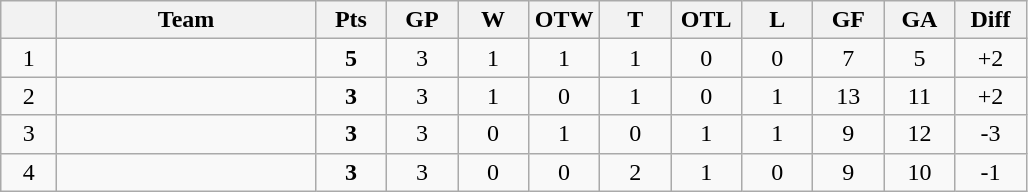<table class="wikitable" style="text-align:center;">
<tr>
<th width=30></th>
<th width=165>Team</th>
<th width=40>Pts</th>
<th width=40>GP</th>
<th width=40>W</th>
<th width=40>OTW</th>
<th width=40>T</th>
<th width=40>OTL</th>
<th width=40>L</th>
<th width=40>GF</th>
<th width=40>GA</th>
<th width=40>Diff</th>
</tr>
<tr>
<td>1</td>
<td style="text-align:left;"></td>
<td><strong>5</strong></td>
<td>3</td>
<td>1</td>
<td>1</td>
<td>1</td>
<td>0</td>
<td>0</td>
<td>7</td>
<td>5</td>
<td>+2</td>
</tr>
<tr>
<td>2</td>
<td style="text-align:left;"></td>
<td><strong>3</strong></td>
<td>3</td>
<td>1</td>
<td>0</td>
<td>1</td>
<td>0</td>
<td>1</td>
<td>13</td>
<td>11</td>
<td>+2</td>
</tr>
<tr>
<td>3</td>
<td style="text-align:left;"></td>
<td><strong>3</strong></td>
<td>3</td>
<td>0</td>
<td>1</td>
<td>0</td>
<td>1</td>
<td>1</td>
<td>9</td>
<td>12</td>
<td>-3</td>
</tr>
<tr>
<td>4</td>
<td style="text-align:left;"></td>
<td><strong>3</strong></td>
<td>3</td>
<td>0</td>
<td>0</td>
<td>2</td>
<td>1</td>
<td>0</td>
<td>9</td>
<td>10</td>
<td>-1</td>
</tr>
</table>
